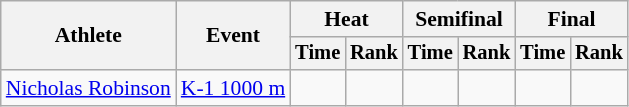<table class=wikitable style=font-size:90%;text-align:center>
<tr>
<th rowspan=2>Athlete</th>
<th rowspan=2>Event</th>
<th colspan=2>Heat</th>
<th colspan=2>Semifinal</th>
<th colspan=2>Final</th>
</tr>
<tr style=font-size:95%>
<th>Time</th>
<th>Rank</th>
<th>Time</th>
<th>Rank</th>
<th>Time</th>
<th>Rank</th>
</tr>
<tr>
<td align=left><a href='#'>Nicholas Robinson</a></td>
<td align=left><a href='#'>K-1 1000 m</a></td>
<td></td>
<td></td>
<td></td>
<td></td>
<td></td>
<td></td>
</tr>
</table>
